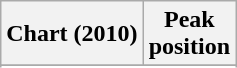<table class="wikitable sortable plainrowheaders">
<tr>
<th scope="col">Chart (2010)</th>
<th scope="col">Peak<br>position</th>
</tr>
<tr>
</tr>
<tr>
</tr>
</table>
